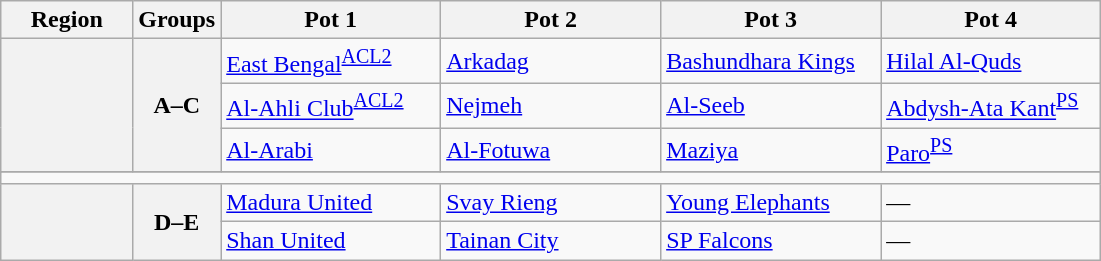<table class="wikitable">
<tr>
<th width="12%">Region</th>
<th width="8%">Groups</th>
<th width="20%">Pot 1</th>
<th width="20%">Pot 2</th>
<th width="20%">Pot 3</th>
<th width="20%">Pot 4</th>
</tr>
<tr>
<th rowspan="3"></th>
<th rowspan="3">A–C</th>
<td> <a href='#'>East Bengal</a><sup><a href='#'>ACL2</a></sup></td>
<td> <a href='#'>Arkadag</a></td>
<td> <a href='#'>Bashundhara Kings</a></td>
<td> <a href='#'>Hilal Al-Quds</a></td>
</tr>
<tr>
<td> <a href='#'>Al-Ahli Club</a><sup><a href='#'>ACL2</a></sup></td>
<td> <a href='#'>Nejmeh</a></td>
<td> <a href='#'>Al-Seeb</a></td>
<td> <a href='#'>Abdysh-Ata Kant</a><sup><a href='#'>PS</a></sup></td>
</tr>
<tr>
<td> <a href='#'>Al-Arabi</a></td>
<td> <a href='#'>Al-Fotuwa</a></td>
<td> <a href='#'>Maziya</a></td>
<td> <a href='#'>Paro</a><sup><a href='#'>PS</a></sup></td>
</tr>
<tr>
</tr>
<tr>
<td colspan=6></td>
</tr>
<tr>
<th rowspan="2"></th>
<th rowspan="2">D–E</th>
<td> <a href='#'>Madura United</a></td>
<td> <a href='#'>Svay Rieng</a></td>
<td> <a href='#'>Young Elephants</a></td>
<td>—</td>
</tr>
<tr>
<td> <a href='#'>Shan United</a></td>
<td> <a href='#'>Tainan City</a></td>
<td> <a href='#'>SP Falcons</a></td>
<td>—</td>
</tr>
</table>
